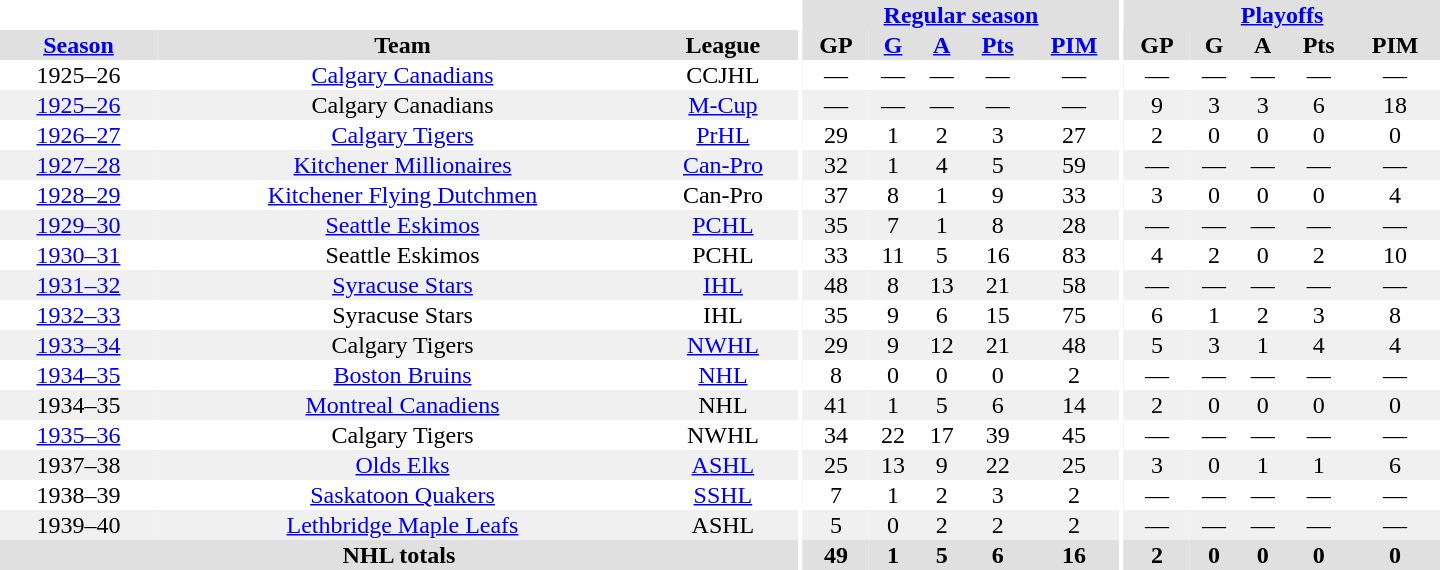<table border="0" cellpadding="1" cellspacing="0" style="text-align:center; width:60em">
<tr bgcolor="#e0e0e0">
<th colspan="3" bgcolor="#ffffff"></th>
<th rowspan="100" bgcolor="#ffffff"></th>
<th colspan="5"><a href='#'>Regular season</a></th>
<th rowspan="100" bgcolor="#ffffff"></th>
<th colspan="5"><a href='#'>Playoffs</a></th>
</tr>
<tr bgcolor="#e0e0e0">
<th><a href='#'>Season</a></th>
<th>Team</th>
<th>League</th>
<th>GP</th>
<th><a href='#'>G</a></th>
<th><a href='#'>A</a></th>
<th><a href='#'>Pts</a></th>
<th><a href='#'>PIM</a></th>
<th>GP</th>
<th>G</th>
<th>A</th>
<th>Pts</th>
<th>PIM</th>
</tr>
<tr>
<td>1925–26</td>
<td><a href='#'>Calgary Canadians</a></td>
<td>CCJHL</td>
<td>—</td>
<td>—</td>
<td>—</td>
<td>—</td>
<td>—</td>
<td>—</td>
<td>—</td>
<td>—</td>
<td>—</td>
<td>—</td>
</tr>
<tr bgcolor="#f0f0f0">
<td><a href='#'>1925–26</a></td>
<td>Calgary Canadians</td>
<td><a href='#'>M-Cup</a></td>
<td>—</td>
<td>—</td>
<td>—</td>
<td>—</td>
<td>—</td>
<td>9</td>
<td>3</td>
<td>3</td>
<td>6</td>
<td>18</td>
</tr>
<tr>
<td><a href='#'>1926–27</a></td>
<td><a href='#'>Calgary Tigers</a></td>
<td><a href='#'>PrHL</a></td>
<td>29</td>
<td>1</td>
<td>2</td>
<td>3</td>
<td>27</td>
<td>2</td>
<td>0</td>
<td>0</td>
<td>0</td>
<td>0</td>
</tr>
<tr bgcolor="#f0f0f0">
<td><a href='#'>1927–28</a></td>
<td><a href='#'>Kitchener Millionaires</a></td>
<td><a href='#'>Can-Pro</a></td>
<td>32</td>
<td>1</td>
<td>4</td>
<td>5</td>
<td>59</td>
<td>—</td>
<td>—</td>
<td>—</td>
<td>—</td>
<td>—</td>
</tr>
<tr>
<td><a href='#'>1928–29</a></td>
<td><a href='#'>Kitchener Flying Dutchmen</a></td>
<td>Can-Pro</td>
<td>37</td>
<td>8</td>
<td>1</td>
<td>9</td>
<td>33</td>
<td>3</td>
<td>0</td>
<td>0</td>
<td>0</td>
<td>4</td>
</tr>
<tr bgcolor="#f0f0f0">
<td><a href='#'>1929–30</a></td>
<td><a href='#'>Seattle Eskimos</a></td>
<td><a href='#'>PCHL</a></td>
<td>35</td>
<td>7</td>
<td>1</td>
<td>8</td>
<td>28</td>
<td>—</td>
<td>—</td>
<td>—</td>
<td>—</td>
<td>—</td>
</tr>
<tr>
<td><a href='#'>1930–31</a></td>
<td>Seattle Eskimos</td>
<td>PCHL</td>
<td>33</td>
<td>11</td>
<td>5</td>
<td>16</td>
<td>83</td>
<td>4</td>
<td>2</td>
<td>0</td>
<td>2</td>
<td>10</td>
</tr>
<tr bgcolor="#f0f0f0">
<td><a href='#'>1931–32</a></td>
<td><a href='#'>Syracuse Stars</a></td>
<td><a href='#'>IHL</a></td>
<td>48</td>
<td>8</td>
<td>13</td>
<td>21</td>
<td>58</td>
<td>—</td>
<td>—</td>
<td>—</td>
<td>—</td>
<td>—</td>
</tr>
<tr>
<td><a href='#'>1932–33</a></td>
<td>Syracuse Stars</td>
<td>IHL</td>
<td>35</td>
<td>9</td>
<td>6</td>
<td>15</td>
<td>75</td>
<td>6</td>
<td>1</td>
<td>2</td>
<td>3</td>
<td>8</td>
</tr>
<tr bgcolor="#f0f0f0">
<td><a href='#'>1933–34</a></td>
<td>Calgary Tigers</td>
<td><a href='#'>NWHL</a></td>
<td>29</td>
<td>9</td>
<td>12</td>
<td>21</td>
<td>48</td>
<td>5</td>
<td>3</td>
<td>1</td>
<td>4</td>
<td>4</td>
</tr>
<tr>
<td><a href='#'>1934–35</a></td>
<td><a href='#'>Boston Bruins</a></td>
<td><a href='#'>NHL</a></td>
<td>8</td>
<td>0</td>
<td>0</td>
<td>0</td>
<td>2</td>
<td>—</td>
<td>—</td>
<td>—</td>
<td>—</td>
<td>—</td>
</tr>
<tr bgcolor="#f0f0f0">
<td>1934–35</td>
<td><a href='#'>Montreal Canadiens</a></td>
<td>NHL</td>
<td>41</td>
<td>1</td>
<td>5</td>
<td>6</td>
<td>14</td>
<td>2</td>
<td>0</td>
<td>0</td>
<td>0</td>
<td>0</td>
</tr>
<tr>
<td><a href='#'>1935–36</a></td>
<td>Calgary Tigers</td>
<td>NWHL</td>
<td>34</td>
<td>22</td>
<td>17</td>
<td>39</td>
<td>45</td>
<td>—</td>
<td>—</td>
<td>—</td>
<td>—</td>
<td>—</td>
</tr>
<tr bgcolor="#f0f0f0">
<td>1937–38</td>
<td><a href='#'>Olds Elks</a></td>
<td><a href='#'>ASHL</a></td>
<td>25</td>
<td>13</td>
<td>9</td>
<td>22</td>
<td>25</td>
<td>3</td>
<td>0</td>
<td>1</td>
<td>1</td>
<td>6</td>
</tr>
<tr>
<td>1938–39</td>
<td><a href='#'>Saskatoon Quakers</a></td>
<td><a href='#'>SSHL</a></td>
<td>7</td>
<td>1</td>
<td>2</td>
<td>3</td>
<td>2</td>
<td>—</td>
<td>—</td>
<td>—</td>
<td>—</td>
<td>—</td>
</tr>
<tr bgcolor="#f0f0f0">
<td>1939–40</td>
<td><a href='#'>Lethbridge Maple Leafs</a></td>
<td>ASHL</td>
<td>5</td>
<td>0</td>
<td>2</td>
<td>2</td>
<td>2</td>
<td>—</td>
<td>—</td>
<td>—</td>
<td>—</td>
<td>—</td>
</tr>
<tr bgcolor="#e0e0e0">
<th colspan="3">NHL totals</th>
<th>49</th>
<th>1</th>
<th>5</th>
<th>6</th>
<th>16</th>
<th>2</th>
<th>0</th>
<th>0</th>
<th>0</th>
<th>0</th>
</tr>
</table>
